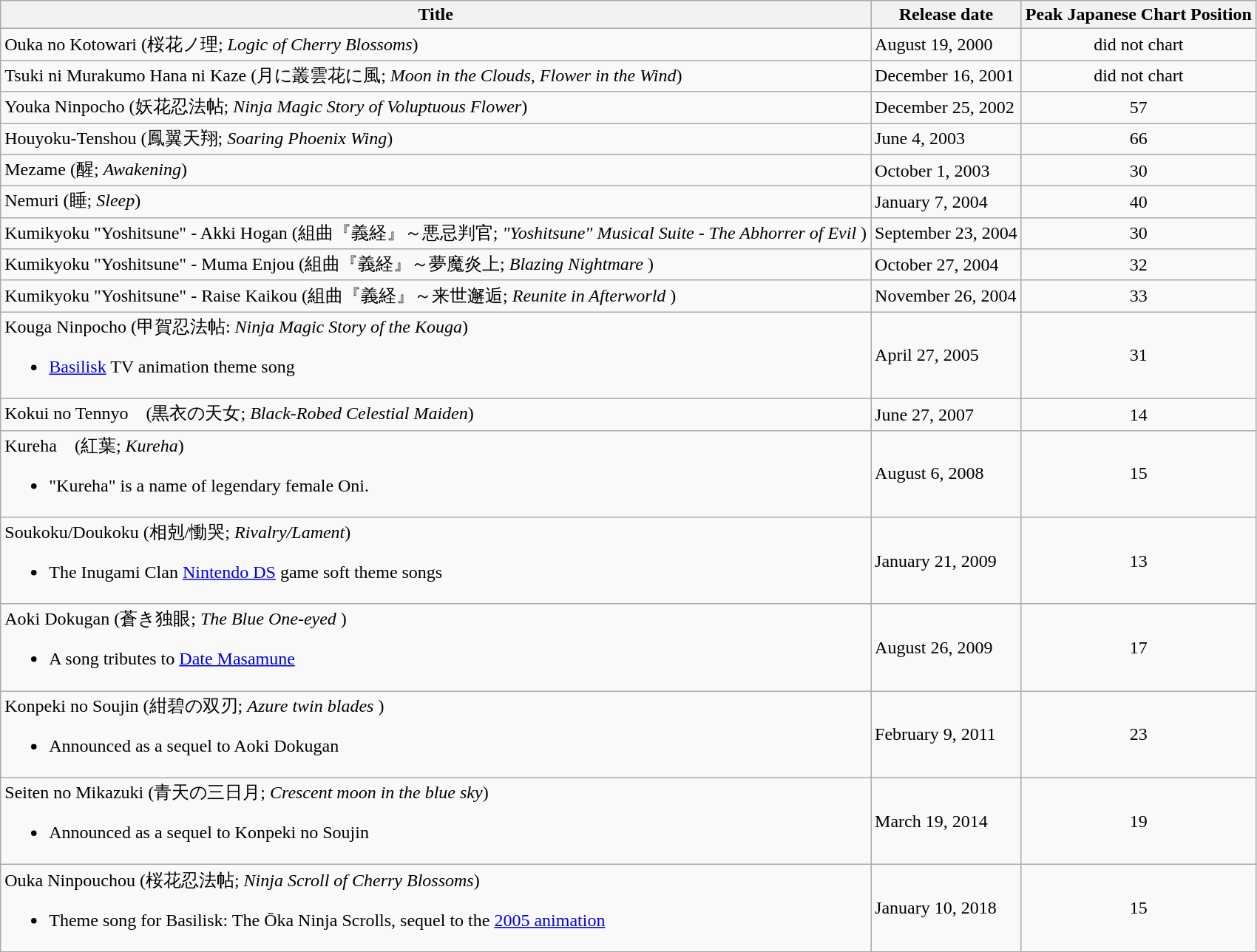<table class="wikitable">
<tr>
<th>Title</th>
<th>Release date</th>
<th>Peak Japanese Chart Position</th>
</tr>
<tr>
<td>Ouka no Kotowari (桜花ノ理; <em>Logic of Cherry Blossoms</em>)</td>
<td>August 19, 2000</td>
<td align="center">did not chart</td>
</tr>
<tr>
<td>Tsuki ni Murakumo Hana ni Kaze (月に叢雲花に風; <em>Moon in the Clouds, Flower in the Wind</em>)</td>
<td>December 16, 2001</td>
<td align="center">did not chart</td>
</tr>
<tr>
<td>Youka Ninpocho (妖花忍法帖; <em>Ninja Magic Story of Voluptuous Flower</em>)</td>
<td>December 25, 2002</td>
<td align="center">57</td>
</tr>
<tr>
<td>Houyoku-Tenshou (鳳翼天翔; <em>Soaring Phoenix Wing</em>)</td>
<td>June 4, 2003</td>
<td align="center">66</td>
</tr>
<tr>
<td>Mezame (醒; <em>Awakening</em>)</td>
<td>October 1, 2003</td>
<td align="center">30</td>
</tr>
<tr>
<td>Nemuri (睡; <em>Sleep</em>)</td>
<td>January 7, 2004</td>
<td align="center">40</td>
</tr>
<tr>
<td>Kumikyoku "Yoshitsune" - Akki Hogan (組曲『義経』～悪忌判官; <em>"Yoshitsune" Musical Suite - The Abhorrer of Evil</em> )</td>
<td>September 23, 2004</td>
<td align="center">30</td>
</tr>
<tr>
<td>Kumikyoku "Yoshitsune" - Muma Enjou (組曲『義経』～夢魔炎上; <em>Blazing Nightmare</em> )</td>
<td>October 27, 2004</td>
<td align="center">32</td>
</tr>
<tr>
<td>Kumikyoku "Yoshitsune" - Raise Kaikou (組曲『義経』～来世邂逅; <em>Reunite in Afterworld</em> )</td>
<td>November 26, 2004</td>
<td align="center">33</td>
</tr>
<tr>
<td>Kouga Ninpocho (甲賀忍法帖: <em>Ninja Magic Story of the Kouga</em>)<br><ul><li><a href='#'>Basilisk</a> TV animation theme song</li></ul></td>
<td>April 27, 2005</td>
<td align="center">31</td>
</tr>
<tr>
<td>Kokui no Tennyo　(黒衣の天女; <em>Black-Robed Celestial Maiden</em>)</td>
<td>June 27, 2007</td>
<td align="center">14</td>
</tr>
<tr>
<td>Kureha　(紅葉; <em>Kureha</em>)<br><ul><li>"Kureha" is a name of legendary female Oni.</li></ul></td>
<td>August 6, 2008</td>
<td align="center">15</td>
</tr>
<tr>
<td>Soukoku/Doukoku (相剋/慟哭; <em>Rivalry/Lament</em>)<br><ul><li>The Inugami Clan <a href='#'>Nintendo DS</a> game soft theme songs</li></ul></td>
<td>January 21, 2009</td>
<td align="center">13</td>
</tr>
<tr>
<td>Aoki Dokugan (蒼き独眼;  <em>The Blue One-eyed</em> )<br><ul><li>A song tributes to <a href='#'>Date Masamune</a></li></ul></td>
<td>August 26, 2009</td>
<td align="center">17</td>
</tr>
<tr>
<td>Konpeki no Soujin (紺碧の双刃;  <em>Azure twin blades</em> )<br><ul><li>Announced as a sequel to Aoki Dokugan</li></ul></td>
<td>February 9, 2011</td>
<td align="center">23</td>
</tr>
<tr>
<td>Seiten no Mikazuki (青天の三日月;  <em>Crescent moon in the blue sky</em>)<br><ul><li>Announced as a sequel to Konpeki no Soujin</li></ul></td>
<td>March 19, 2014</td>
<td align="center">19</td>
</tr>
<tr>
<td>Ouka Ninpouchou (桜花忍法帖;  <em>Ninja Scroll of Cherry Blossoms</em>)<br><ul><li>Theme song for Basilisk: The Ōka Ninja Scrolls, sequel to the <a href='#'>2005 animation</a></li></ul></td>
<td>January 10, 2018</td>
<td align="center">15</td>
</tr>
</table>
